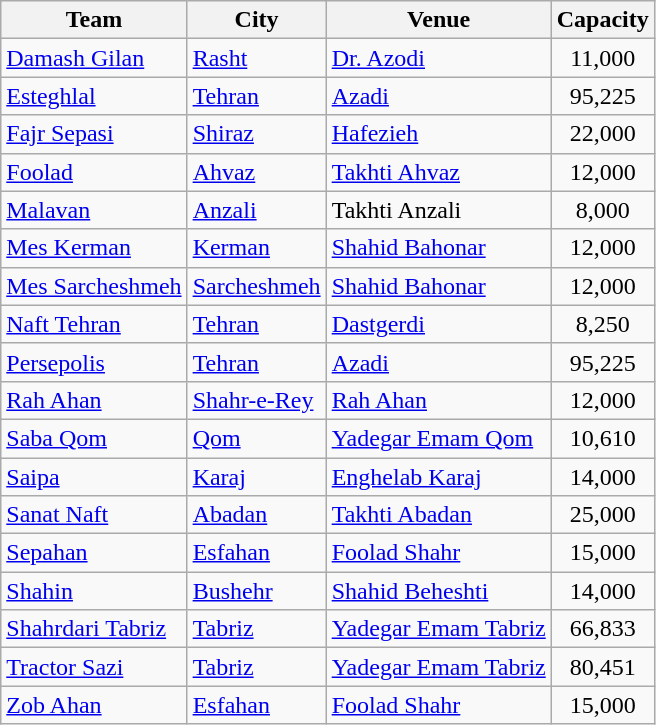<table class="wikitable sortable">
<tr>
<th>Team</th>
<th>City</th>
<th>Venue</th>
<th>Capacity</th>
</tr>
<tr>
<td><a href='#'>Damash Gilan</a></td>
<td><a href='#'>Rasht</a></td>
<td><a href='#'>Dr. Azodi</a></td>
<td align="center">11,000</td>
</tr>
<tr>
<td><a href='#'>Esteghlal</a></td>
<td><a href='#'>Tehran</a></td>
<td><a href='#'>Azadi</a></td>
<td align="center">95,225</td>
</tr>
<tr>
<td><a href='#'>Fajr Sepasi</a></td>
<td><a href='#'>Shiraz</a></td>
<td><a href='#'>Hafezieh</a></td>
<td align="center">22,000</td>
</tr>
<tr>
<td><a href='#'>Foolad</a></td>
<td><a href='#'>Ahvaz</a></td>
<td><a href='#'>Takhti Ahvaz</a></td>
<td align="center">12,000</td>
</tr>
<tr>
<td><a href='#'>Malavan</a></td>
<td><a href='#'>Anzali</a></td>
<td>Takhti Anzali</td>
<td align="center">8,000</td>
</tr>
<tr>
<td><a href='#'>Mes Kerman</a></td>
<td><a href='#'>Kerman</a></td>
<td><a href='#'>Shahid Bahonar</a></td>
<td align="center">12,000</td>
</tr>
<tr>
<td><a href='#'>Mes Sarcheshmeh</a></td>
<td><a href='#'>Sarcheshmeh</a></td>
<td><a href='#'>Shahid Bahonar</a></td>
<td align="center">12,000</td>
</tr>
<tr>
<td><a href='#'>Naft Tehran</a></td>
<td><a href='#'>Tehran</a></td>
<td><a href='#'>Dastgerdi</a></td>
<td align="center">8,250</td>
</tr>
<tr>
<td><a href='#'>Persepolis</a></td>
<td><a href='#'>Tehran</a></td>
<td><a href='#'>Azadi</a></td>
<td align="center">95,225</td>
</tr>
<tr>
<td><a href='#'>Rah Ahan</a></td>
<td><a href='#'>Shahr-e-Rey</a></td>
<td><a href='#'>Rah Ahan</a></td>
<td align="center">12,000</td>
</tr>
<tr>
<td><a href='#'>Saba Qom</a></td>
<td><a href='#'>Qom</a></td>
<td><a href='#'>Yadegar Emam Qom</a></td>
<td align="center">10,610</td>
</tr>
<tr>
<td><a href='#'>Saipa</a></td>
<td><a href='#'>Karaj</a></td>
<td><a href='#'>Enghelab Karaj</a></td>
<td align="center">14,000</td>
</tr>
<tr>
<td><a href='#'>Sanat Naft</a></td>
<td><a href='#'>Abadan</a></td>
<td><a href='#'>Takhti Abadan</a></td>
<td align="center">25,000</td>
</tr>
<tr>
<td><a href='#'>Sepahan</a></td>
<td><a href='#'>Esfahan</a></td>
<td><a href='#'>Foolad Shahr</a></td>
<td align="center">15,000</td>
</tr>
<tr>
<td><a href='#'>Shahin</a></td>
<td><a href='#'>Bushehr</a></td>
<td><a href='#'>Shahid Beheshti</a></td>
<td align="center">14,000</td>
</tr>
<tr>
<td><a href='#'>Shahrdari Tabriz</a></td>
<td><a href='#'>Tabriz</a></td>
<td><a href='#'>Yadegar Emam Tabriz</a></td>
<td align="center">66,833</td>
</tr>
<tr>
<td><a href='#'>Tractor Sazi</a></td>
<td><a href='#'>Tabriz</a></td>
<td><a href='#'>Yadegar Emam Tabriz</a></td>
<td align="center">80,451</td>
</tr>
<tr>
<td><a href='#'>Zob Ahan</a></td>
<td><a href='#'>Esfahan</a></td>
<td><a href='#'>Foolad Shahr</a></td>
<td align="center">15,000</td>
</tr>
</table>
